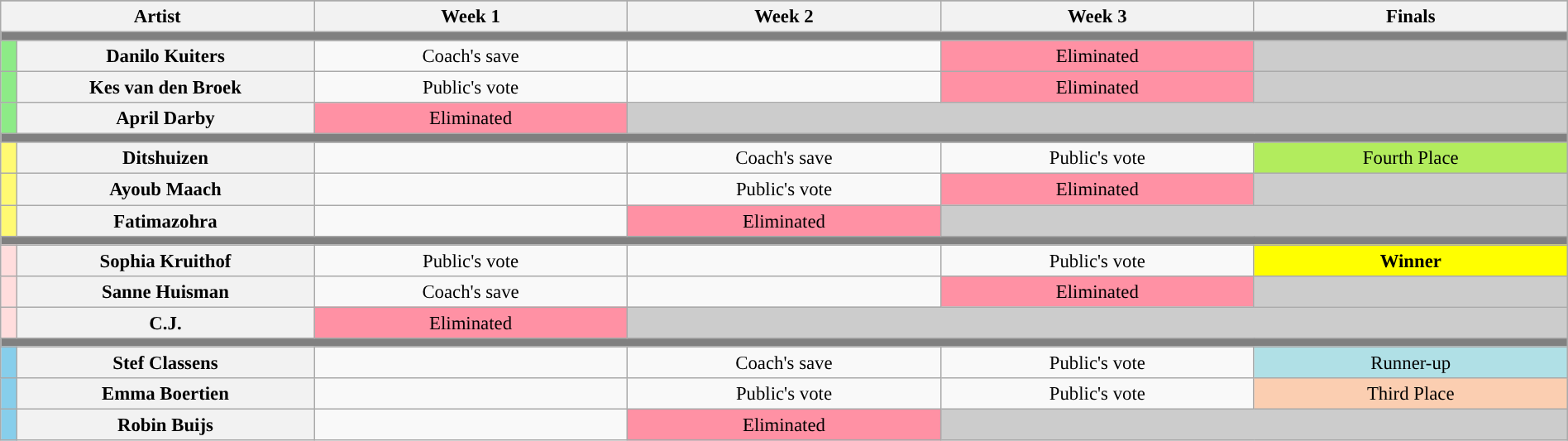<table class="wikitable"  style="text-align:center; font-size:95%; width:100%;">
<tr>
</tr>
<tr>
<th style="width:20%"  rowspan="1" colspan="2" scope="col">Artist</th>
<th style="width:20%"  rowspan="1" colspan="1" scope="col">Week 1</th>
<th style="width:20%"  rowspan="1" colspan="1" scope="col">Week 2</th>
<th style="width:20%"  rowspan="1" colspan="1" scope="col">Week 3</th>
<th style="width:20%"  rowspan="1" colspan="1" scope="col">Finals</th>
</tr>
<tr>
<th colspan="10" style="background:grey;"></th>
</tr>
<tr>
<th style="background:#8deb87;"></th>
<th>Danilo Kuiters</th>
<td>Coach's save</td>
<td></td>
<td style="background:#FF91A4;">Eliminated</td>
<td colspan="3" style="background:#ccc;"></td>
</tr>
<tr>
<th style="background:#8deb87;"></th>
<th>Kes van den Broek</th>
<td>Public's vote</td>
<td></td>
<td style="background:#FF91A4;">Eliminated</td>
<td colspan="3" style="background:#ccc;"></td>
</tr>
<tr>
<th style="background:#8deb87;"></th>
<th>April Darby</th>
<td style="background:#FF91A4;">Eliminated</td>
<td colspan="3" style="background:#ccc;"></td>
</tr>
<tr>
<th colspan="6" style="background:grey;"></th>
</tr>
<tr>
<th style="background:#fffa73;"></th>
<th> Ditshuizen</th>
<td></td>
<td>Coach's save</td>
<td>Public's vote</td>
<td style="background:#B2EC5D">Fourth Place</td>
</tr>
<tr>
<th style="background:#fffa73;"></th>
<th>Ayoub Maach</th>
<td></td>
<td>Public's vote</td>
<td style="background:#FF91A4;">Eliminated</td>
<td colspan="3" style="background:#ccc;"></td>
</tr>
<tr>
<th style="background:#fffa73;"></th>
<th>Fatimazohra</th>
<td></td>
<td style="background:#FF91A4;">Eliminated</td>
<td colspan="3" style="background:#ccc;"></td>
</tr>
<tr>
<th colspan="6" style="background:grey;"></th>
</tr>
<tr>
<th style="background:#ffdddd;"></th>
<th>Sophia Kruithof</th>
<td>Public's vote</td>
<td></td>
<td>Public's vote</td>
<td style="background:yellow;"><strong>Winner</strong></td>
</tr>
<tr>
<th style="background:#ffdddd;"></th>
<th>Sanne Huisman</th>
<td>Coach's save</td>
<td></td>
<td style="background:#FF91A4;">Eliminated</td>
<td colspan="3" style="background:#ccc;"></td>
</tr>
<tr>
<th style="background:#ffdddd;"></th>
<th>C.J.</th>
<td style="background:#FF91A4;">Eliminated</td>
<td colspan="3" style="background:#ccc;"></td>
</tr>
<tr>
<th colspan="6" style="background:grey;"></th>
</tr>
<tr>
<th style="background:#87ceeb;"></th>
<th>Stef Classens</th>
<td></td>
<td>Coach's save</td>
<td>Public's vote</td>
<td style="background:#B0E0E6;">Runner-up</td>
</tr>
<tr>
<th style="background:#87ceeb;"></th>
<th>Emma Boertien</th>
<td></td>
<td>Public's vote</td>
<td>Public's vote</td>
<td style="background:#FBCEB1;">Third Place</td>
</tr>
<tr>
<th style="background:#87ceeb;"></th>
<th>Robin Buijs</th>
<td></td>
<td style="background:#FF91A4;">Eliminated</td>
<td colspan="3" style="background:#ccc;"></td>
</tr>
</table>
